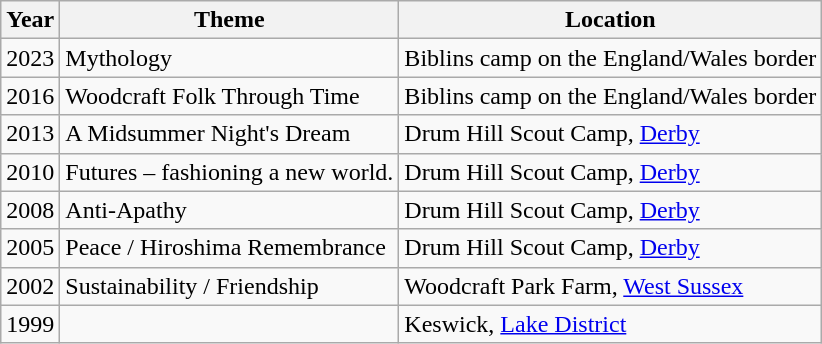<table class="wikitable">
<tr>
<th>Year</th>
<th>Theme</th>
<th>Location</th>
</tr>
<tr>
<td>2023</td>
<td>Mythology</td>
<td>Biblins camp on the England/Wales border</td>
</tr>
<tr>
<td>2016</td>
<td>Woodcraft Folk Through Time</td>
<td>Biblins camp on the England/Wales border</td>
</tr>
<tr>
<td>2013</td>
<td>A Midsummer Night's Dream</td>
<td>Drum Hill Scout Camp, <a href='#'>Derby</a></td>
</tr>
<tr>
<td>2010</td>
<td>Futures – fashioning a new world.</td>
<td>Drum Hill Scout Camp, <a href='#'>Derby</a></td>
</tr>
<tr>
<td>2008</td>
<td>Anti-Apathy</td>
<td>Drum Hill Scout Camp, <a href='#'>Derby</a></td>
</tr>
<tr>
<td>2005</td>
<td>Peace / Hiroshima Remembrance</td>
<td>Drum Hill Scout Camp, <a href='#'>Derby</a></td>
</tr>
<tr>
<td>2002</td>
<td>Sustainability / Friendship</td>
<td>Woodcraft Park Farm, <a href='#'>West Sussex</a></td>
</tr>
<tr>
<td>1999</td>
<td></td>
<td>Keswick, <a href='#'>Lake District</a></td>
</tr>
</table>
